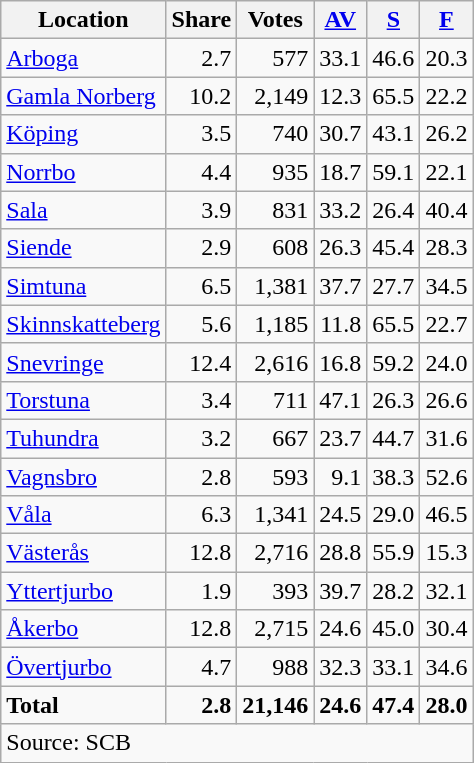<table class="wikitable sortable" style=text-align:right>
<tr>
<th>Location</th>
<th>Share</th>
<th>Votes</th>
<th><a href='#'>AV</a></th>
<th><a href='#'>S</a></th>
<th><a href='#'>F</a></th>
</tr>
<tr>
<td align=left><a href='#'>Arboga</a></td>
<td>2.7</td>
<td>577</td>
<td>33.1</td>
<td>46.6</td>
<td>20.3</td>
</tr>
<tr>
<td align=left><a href='#'>Gamla Norberg</a></td>
<td>10.2</td>
<td>2,149</td>
<td>12.3</td>
<td>65.5</td>
<td>22.2</td>
</tr>
<tr>
<td align=left><a href='#'>Köping</a></td>
<td>3.5</td>
<td>740</td>
<td>30.7</td>
<td>43.1</td>
<td>26.2</td>
</tr>
<tr>
<td align=left><a href='#'>Norrbo</a></td>
<td>4.4</td>
<td>935</td>
<td>18.7</td>
<td>59.1</td>
<td>22.1</td>
</tr>
<tr>
<td align=left><a href='#'>Sala</a></td>
<td>3.9</td>
<td>831</td>
<td>33.2</td>
<td>26.4</td>
<td>40.4</td>
</tr>
<tr>
<td align=left><a href='#'>Siende</a></td>
<td>2.9</td>
<td>608</td>
<td>26.3</td>
<td>45.4</td>
<td>28.3</td>
</tr>
<tr>
<td align=left><a href='#'>Simtuna</a></td>
<td>6.5</td>
<td>1,381</td>
<td>37.7</td>
<td>27.7</td>
<td>34.5</td>
</tr>
<tr>
<td align=left><a href='#'>Skinnskatteberg</a></td>
<td>5.6</td>
<td>1,185</td>
<td>11.8</td>
<td>65.5</td>
<td>22.7</td>
</tr>
<tr>
<td align=left><a href='#'>Snevringe</a></td>
<td>12.4</td>
<td>2,616</td>
<td>16.8</td>
<td>59.2</td>
<td>24.0</td>
</tr>
<tr>
<td align=left><a href='#'>Torstuna</a></td>
<td>3.4</td>
<td>711</td>
<td>47.1</td>
<td>26.3</td>
<td>26.6</td>
</tr>
<tr>
<td align=left><a href='#'>Tuhundra</a></td>
<td>3.2</td>
<td>667</td>
<td>23.7</td>
<td>44.7</td>
<td>31.6</td>
</tr>
<tr>
<td align=left><a href='#'>Vagnsbro</a></td>
<td>2.8</td>
<td>593</td>
<td>9.1</td>
<td>38.3</td>
<td>52.6</td>
</tr>
<tr>
<td align=left><a href='#'>Våla</a></td>
<td>6.3</td>
<td>1,341</td>
<td>24.5</td>
<td>29.0</td>
<td>46.5</td>
</tr>
<tr>
<td align=left><a href='#'>Västerås</a></td>
<td>12.8</td>
<td>2,716</td>
<td>28.8</td>
<td>55.9</td>
<td>15.3</td>
</tr>
<tr>
<td align=left><a href='#'>Yttertjurbo</a></td>
<td>1.9</td>
<td>393</td>
<td>39.7</td>
<td>28.2</td>
<td>32.1</td>
</tr>
<tr>
<td align=left><a href='#'>Åkerbo</a></td>
<td>12.8</td>
<td>2,715</td>
<td>24.6</td>
<td>45.0</td>
<td>30.4</td>
</tr>
<tr>
<td align=left><a href='#'>Övertjurbo</a></td>
<td>4.7</td>
<td>988</td>
<td>32.3</td>
<td>33.1</td>
<td>34.6</td>
</tr>
<tr>
<td align=left><strong>Total</strong></td>
<td><strong>2.8</strong></td>
<td><strong>21,146</strong></td>
<td><strong>24.6</strong></td>
<td><strong>47.4</strong></td>
<td><strong>28.0</strong></td>
</tr>
<tr>
<td align=left colspan=6>Source: SCB </td>
</tr>
</table>
